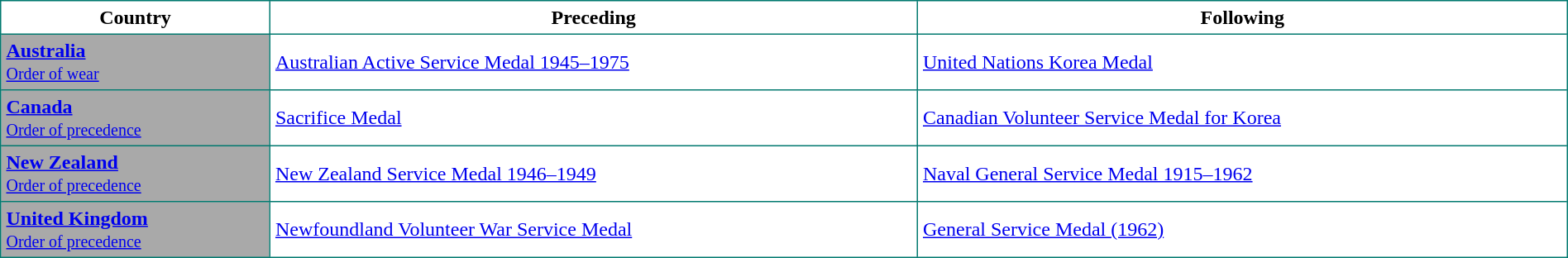<table border="2" cellpadding="4" cellspacing="0" style="margin: 1em 1em 1em 0; background:white; border: 1px #01796F solid; border-collapse: collapse; width:100%">
<tr bgcolor="white">
<td align="center"><strong>Country</strong></td>
<td align="center"><strong>Preceding</strong></td>
<td align="center"><strong>Following</strong></td>
</tr>
<tr>
<td bgcolor="#A9A9A9"> <strong><a href='#'><span>Australia</span></a></strong><br><small><a href='#'><span>Order of wear</span></a></small></td>
<td><a href='#'>Australian Active Service Medal 1945–1975</a></td>
<td><a href='#'>United Nations Korea Medal</a></td>
</tr>
<tr>
<td bgcolor="#A9A9A9"> <strong><a href='#'><span>Canada</span></a></strong><br><small><a href='#'><span>Order of precedence</span></a></small></td>
<td><a href='#'>Sacrifice Medal</a></td>
<td><a href='#'>Canadian Volunteer Service Medal for Korea</a></td>
</tr>
<tr>
<td bgcolor="#A9A9A9"> <strong><a href='#'><span>New Zealand</span></a></strong><br><small><a href='#'><span>Order of precedence</span></a></small></td>
<td><a href='#'>New Zealand Service Medal 1946–1949</a></td>
<td><a href='#'>Naval General Service Medal 1915–1962</a></td>
</tr>
<tr>
<td bgcolor="#A9A9A9"> <strong><a href='#'><span>United Kingdom</span></a></strong><br><small><a href='#'><span>Order of precedence</span></a></small></td>
<td><a href='#'>Newfoundland Volunteer War Service Medal</a></td>
<td><a href='#'>General Service Medal (1962)</a></td>
</tr>
</table>
